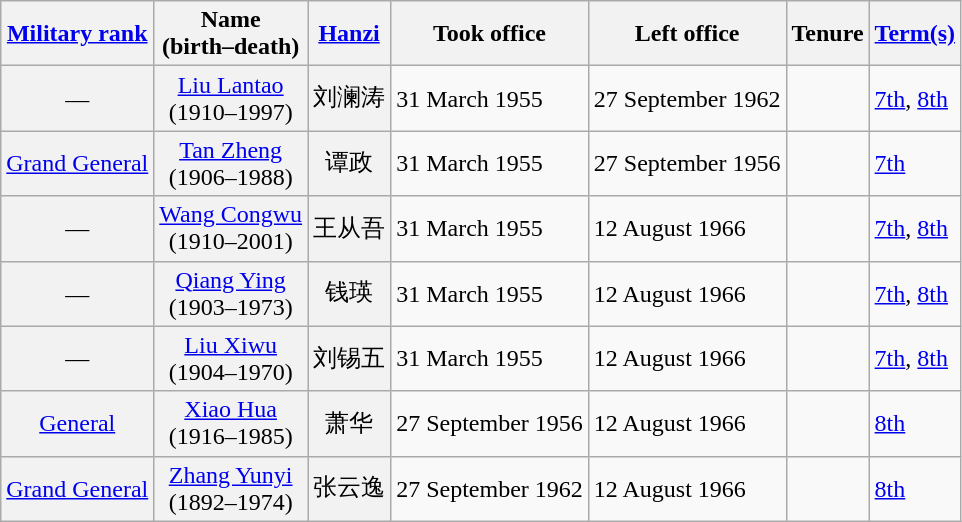<table class="wikitable">
<tr>
<th scope="col"><a href='#'>Military rank</a></th>
<th scope="col">Name<br>(birth–death)</th>
<th scope="col"><a href='#'>Hanzi</a></th>
<th scope="col">Took office</th>
<th scope="col">Left office</th>
<th scope="col">Tenure</th>
<th scope="col"><a href='#'>Term(s)</a></th>
</tr>
<tr>
<th align="center" scope="row" style="font-weight:normal;">—</th>
<th align="center" scope="row" style="font-weight:normal;"><a href='#'>Liu Lantao</a><br>(1910–1997)</th>
<th align="center" scope="row" style="font-weight:normal;">刘澜涛</th>
<td>31 March 1955</td>
<td>27 September 1962</td>
<td></td>
<td><a href='#'>7th</a>, <a href='#'>8th</a></td>
</tr>
<tr>
<th align="center" scope="row" style="font-weight:normal;"><a href='#'>Grand General</a></th>
<th align="center" scope="row" style="font-weight:normal;"><a href='#'>Tan Zheng</a><br>(1906–1988)</th>
<th align="center" scope="row" style="font-weight:normal;">谭政</th>
<td>31 March 1955</td>
<td>27 September 1956</td>
<td></td>
<td><a href='#'>7th</a></td>
</tr>
<tr>
<th align="center" scope="row" style="font-weight:normal;">—</th>
<th align="center" scope="row" style="font-weight:normal;"><a href='#'>Wang Congwu</a><br>(1910–2001)</th>
<th align="center" scope="row" style="font-weight:normal;">王从吾</th>
<td>31 March 1955</td>
<td>12 August 1966</td>
<td></td>
<td><a href='#'>7th</a>, <a href='#'>8th</a></td>
</tr>
<tr>
<th align="center" scope="row" style="font-weight:normal;">—</th>
<th align="center" scope="row" style="font-weight:normal;"><a href='#'>Qiang Ying</a><br>(1903–1973)</th>
<th align="center" scope="row" style="font-weight:normal;">钱瑛</th>
<td>31 March 1955</td>
<td>12 August 1966</td>
<td></td>
<td><a href='#'>7th</a>, <a href='#'>8th</a></td>
</tr>
<tr>
<th align="center" scope="row" style="font-weight:normal;">—</th>
<th align="center" scope="row" style="font-weight:normal;"><a href='#'>Liu Xiwu</a><br>(1904–1970)</th>
<th align="center" scope="row" style="font-weight:normal;">刘锡五</th>
<td>31 March 1955</td>
<td>12 August 1966</td>
<td></td>
<td><a href='#'>7th</a>, <a href='#'>8th</a></td>
</tr>
<tr>
<th align="center" scope="row" style="font-weight:normal;"><a href='#'>General</a></th>
<th align="center" scope="row" style="font-weight:normal;"><a href='#'>Xiao Hua</a><br>(1916–1985)</th>
<th align="center" scope="row" style="font-weight:normal;">萧华</th>
<td>27 September 1956</td>
<td>12 August 1966</td>
<td></td>
<td><a href='#'>8th</a></td>
</tr>
<tr>
<th align="center" scope="row" style="font-weight:normal;"><a href='#'>Grand General</a></th>
<th align="center" scope="row" style="font-weight:normal;"><a href='#'>Zhang Yunyi</a><br>(1892–1974)</th>
<th align="center" scope="row" style="font-weight:normal;">张云逸</th>
<td>27 September 1962</td>
<td>12 August 1966</td>
<td></td>
<td><a href='#'>8th</a></td>
</tr>
</table>
